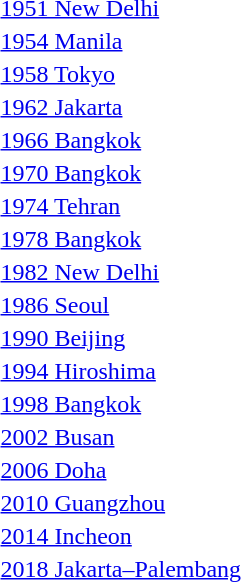<table>
<tr>
<td><a href='#'>1951 New Delhi</a></td>
<td></td>
<td></td>
<td></td>
</tr>
<tr>
<td><a href='#'>1954 Manila</a></td>
<td></td>
<td></td>
<td></td>
</tr>
<tr>
<td><a href='#'>1958 Tokyo</a></td>
<td></td>
<td></td>
<td></td>
</tr>
<tr>
<td><a href='#'>1962 Jakarta</a></td>
<td></td>
<td></td>
<td></td>
</tr>
<tr>
<td><a href='#'>1966 Bangkok</a></td>
<td></td>
<td></td>
<td></td>
</tr>
<tr>
<td><a href='#'>1970 Bangkok</a></td>
<td></td>
<td></td>
<td></td>
</tr>
<tr>
<td><a href='#'>1974 Tehran</a></td>
<td></td>
<td></td>
<td></td>
</tr>
<tr>
<td><a href='#'>1978 Bangkok</a></td>
<td></td>
<td></td>
<td></td>
</tr>
<tr>
<td><a href='#'>1982 New Delhi</a></td>
<td></td>
<td></td>
<td></td>
</tr>
<tr>
<td><a href='#'>1986 Seoul</a></td>
<td></td>
<td></td>
<td></td>
</tr>
<tr>
<td><a href='#'>1990 Beijing</a></td>
<td></td>
<td></td>
<td></td>
</tr>
<tr>
<td><a href='#'>1994 Hiroshima</a></td>
<td></td>
<td></td>
<td></td>
</tr>
<tr>
<td><a href='#'>1998 Bangkok</a></td>
<td></td>
<td></td>
<td></td>
</tr>
<tr>
<td><a href='#'>2002 Busan</a></td>
<td></td>
<td></td>
<td></td>
</tr>
<tr>
<td><a href='#'>2006 Doha</a></td>
<td></td>
<td></td>
<td></td>
</tr>
<tr>
<td><a href='#'>2010 Guangzhou</a></td>
<td></td>
<td></td>
<td></td>
</tr>
<tr>
<td><a href='#'>2014 Incheon</a></td>
<td></td>
<td></td>
<td></td>
</tr>
<tr>
<td><a href='#'>2018 Jakarta–Palembang</a></td>
<td></td>
<td></td>
<td></td>
</tr>
</table>
